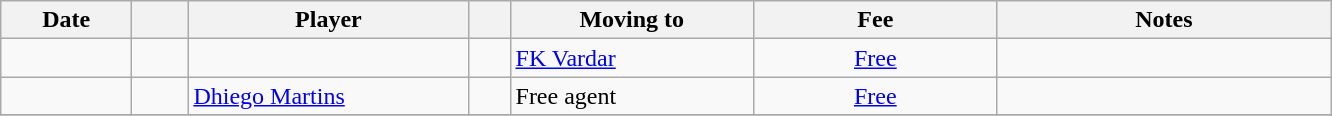<table class="wikitable sortable">
<tr>
<th style="width:80px;">Date</th>
<th style="width:30px;"></th>
<th style="width:180px;">Player</th>
<th style="width:20px;"></th>
<th style="width:155px;">Moving to</th>
<th style="width:155px;" class="unsortable">Fee</th>
<th style="width:215px;" class="unsortable">Notes</th>
</tr>
<tr>
<td></td>
<td align=center></td>
<td> </td>
<td></td>
<td> <a href='#'>FK Vardar</a></td>
<td align=center><a href='#'>Free</a></td>
<td align=center></td>
</tr>
<tr>
<td></td>
<td align=center></td>
<td> <a href='#'>Dhiego Martins</a></td>
<td></td>
<td>Free agent</td>
<td align=center><a href='#'>Free</a></td>
<td align=center></td>
</tr>
<tr>
</tr>
</table>
